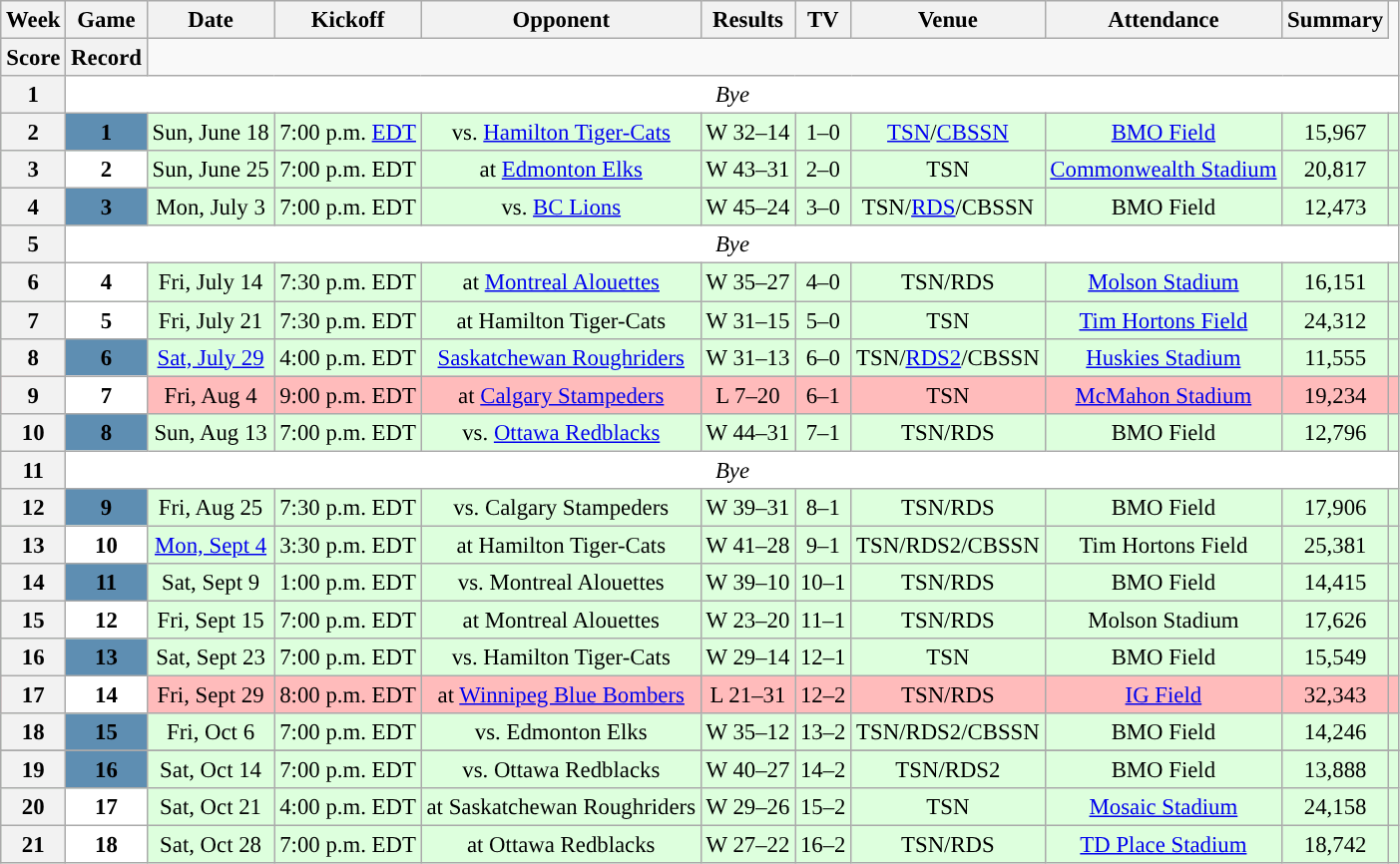<table class="wikitable" style="font-size: 95%;">
<tr>
<th scope="col">Week</th>
<th scope="col">Game</th>
<th scope="col">Date</th>
<th scope="col">Kickoff</th>
<th scope="col">Opponent</th>
<th scope="col">Results</th>
<th scope="col">TV</th>
<th scope="col">Venue</th>
<th scope="col">Attendance</th>
<th scope="col">Summary</th>
</tr>
<tr>
<th scope="col">Score</th>
<th scope="col">Record</th>
</tr>
<tr align="center"= bgcolor="ffffff">
<th align="center"><strong>1</strong></th>
<td colspan=10 align="center" valign="middle"><em>Bye</em></td>
</tr>
<tr align="center"= bgcolor="ddffdd">
<th align="center"><strong>2</strong></th>
<th style="text-align:center; background:#5E8EB2;"><span>1</span></th>
<td align="center">Sun, June 18</td>
<td align="center">7:00 p.m. <a href='#'>EDT</a></td>
<td align="center">vs. <a href='#'>Hamilton Tiger-Cats</a></td>
<td align="center">W 32–14</td>
<td align="center">1–0</td>
<td align="center"><a href='#'>TSN</a>/<a href='#'>CBSSN</a></td>
<td align="center"><a href='#'>BMO Field</a></td>
<td align="center">15,967</td>
<td align="center"></td>
</tr>
<tr align="center"= bgcolor="ddffdd">
<th align="center"><strong>3</strong></th>
<th style="text-align:center; background:white;"><span>2</span></th>
<td align="center">Sun, June 25</td>
<td align="center">7:00 p.m. EDT</td>
<td align="center">at <a href='#'>Edmonton Elks</a></td>
<td align="center">W 43–31</td>
<td align="center">2–0</td>
<td align="center">TSN</td>
<td align="center"><a href='#'>Commonwealth Stadium</a></td>
<td align="center">20,817</td>
<td align="center"></td>
</tr>
<tr align="center"= bgcolor="ddffdd">
<th align="center"><strong>4</strong></th>
<th style="text-align:center; background:#5E8EB2;"><span>3</span></th>
<td align="center">Mon, July 3</td>
<td align="center">7:00 p.m. EDT</td>
<td align="center">vs. <a href='#'>BC Lions</a></td>
<td align="center">W 45–24</td>
<td align="center">3–0</td>
<td align="center">TSN/<a href='#'>RDS</a>/CBSSN</td>
<td align="center">BMO Field</td>
<td align="center">12,473</td>
<td align="center"></td>
</tr>
<tr align="center"= bgcolor="ffffff">
<th align="center"><strong>5</strong></th>
<td colspan=10 align="center" valign="middle"><em>Bye</em></td>
</tr>
<tr align="center"= bgcolor="ddffdd">
<th align="center"><strong>6</strong></th>
<th style="text-align:center; background:white;"><span>4</span></th>
<td align="center">Fri, July 14</td>
<td align="center">7:30 p.m. EDT</td>
<td align="center">at <a href='#'>Montreal Alouettes</a></td>
<td align="center">W 35–27</td>
<td align="center">4–0</td>
<td align="center">TSN/RDS</td>
<td align="center"><a href='#'>Molson Stadium</a></td>
<td align="center">16,151</td>
<td align="center"></td>
</tr>
<tr align="center"= bgcolor="ddffdd">
<th align="center"><strong>7</strong></th>
<th style="text-align:center; background:white;"><span>5</span></th>
<td align="center">Fri, July 21</td>
<td align="center">7:30 p.m. EDT</td>
<td align="center">at Hamilton Tiger-Cats</td>
<td align="center">W 31–15</td>
<td align="center">5–0</td>
<td align="center">TSN</td>
<td align="center"><a href='#'>Tim Hortons Field</a></td>
<td align="center">24,312</td>
<td align="center"></td>
</tr>
<tr align="center"= bgcolor="ddffdd">
<th align="center"><strong>8</strong></th>
<th style="text-align:center; background:#5E8EB2;"><span>6</span></th>
<td align="center"><a href='#'>Sat, July 29</a></td>
<td align="center">4:00 p.m. EDT</td>
<td align="center"><a href='#'>Saskatchewan Roughriders</a></td>
<td align="center">W 31–13</td>
<td align="center">6–0</td>
<td align="center">TSN/<a href='#'>RDS2</a>/CBSSN</td>
<td align="center"><a href='#'>Huskies Stadium</a></td>
<td align="center">11,555</td>
<td align="center"></td>
</tr>
<tr align="center" bgcolor="ffbbbb">
<th align="center"><strong>9</strong></th>
<th style="text-align:center; background:white;"><span>7</span></th>
<td align="center">Fri, Aug 4</td>
<td align="center">9:00 p.m. EDT</td>
<td align="center">at <a href='#'>Calgary Stampeders</a></td>
<td align="center">L 7–20</td>
<td align="center">6–1</td>
<td align="center">TSN</td>
<td align="center"><a href='#'>McMahon Stadium</a></td>
<td align="center">19,234</td>
<td align="center"></td>
</tr>
<tr align="center"= bgcolor="ddffdd">
<th align="center"><strong>10</strong></th>
<th style="text-align:center; background:#5E8EB2;"><span>8</span></th>
<td align="center">Sun, Aug 13</td>
<td align="center">7:00 p.m. EDT</td>
<td align="center">vs. <a href='#'>Ottawa Redblacks</a></td>
<td align="center">W 44–31</td>
<td align="center">7–1</td>
<td align="center">TSN/RDS</td>
<td align="center">BMO Field</td>
<td align="center">12,796</td>
<td align="center"></td>
</tr>
<tr align="center"= bgcolor="ffffff">
<th align="center"><strong>11</strong></th>
<td colspan=10 align="center" valign="middle"><em>Bye</em></td>
</tr>
<tr align="center"= bgcolor="ddffdd">
<th align="center"><strong>12</strong></th>
<th style="text-align:center; background:#5E8EB2;"><span>9</span></th>
<td align="center">Fri, Aug 25</td>
<td align="center">7:30 p.m. EDT</td>
<td align="center">vs. Calgary Stampeders</td>
<td align="center">W 39–31</td>
<td align="center">8–1</td>
<td align="center">TSN/RDS</td>
<td align="center">BMO Field</td>
<td align="center">17,906</td>
<td align="center"></td>
</tr>
<tr align="center"= bgcolor="ddffdd">
<th align="center"><strong>13</strong></th>
<th style="text-align:center; background:white;"><span>10</span></th>
<td align="center"><a href='#'>Mon, Sept 4</a></td>
<td align="center">3:30 p.m. EDT</td>
<td align="center">at Hamilton Tiger-Cats</td>
<td align="center">W 41–28</td>
<td align="center">9–1</td>
<td align="center">TSN/RDS2/CBSSN</td>
<td align="center">Tim Hortons Field</td>
<td align="center">25,381</td>
<td align="center"></td>
</tr>
<tr align="center"= bgcolor="ddffdd">
<th align="center"><strong>14</strong></th>
<th style="text-align:center; background:#5E8EB2;"><span>11</span></th>
<td align="center">Sat, Sept 9</td>
<td align="center">1:00 p.m. EDT</td>
<td align="center">vs. Montreal Alouettes</td>
<td align="center">W 39–10</td>
<td align="center">10–1</td>
<td align="center">TSN/RDS</td>
<td align="center">BMO Field</td>
<td align="center">14,415</td>
<td align="center"></td>
</tr>
<tr align="center"= bgcolor="ddffdd">
<th align="center"><strong>15</strong></th>
<th style="text-align:center; background:white;"><span>12</span></th>
<td align="center">Fri, Sept 15</td>
<td align="center">7:00 p.m. EDT</td>
<td align="center">at Montreal Alouettes</td>
<td align="center">W 23–20</td>
<td align="center">11–1</td>
<td align="center">TSN/RDS</td>
<td align="center">Molson Stadium</td>
<td align="center">17,626</td>
<td align="center"></td>
</tr>
<tr align="center"= bgcolor="ddffdd">
<th align="center"><strong>16</strong></th>
<th style="text-align:center; background:#5E8EB2;"><span>13</span></th>
<td align="center">Sat, Sept 23</td>
<td align="center">7:00 p.m. EDT</td>
<td align="center">vs. Hamilton Tiger-Cats</td>
<td align="center">W 29–14</td>
<td align="center">12–1</td>
<td align="center">TSN</td>
<td align="center">BMO Field</td>
<td align="center">15,549</td>
<td align="center"></td>
</tr>
<tr align="center" bgcolor="ffbbbb">
<th align="center"><strong>17</strong></th>
<th style="text-align:center; background:white;"><span>14</span></th>
<td align="center">Fri, Sept 29</td>
<td align="center">8:00 p.m. EDT</td>
<td align="center">at <a href='#'>Winnipeg Blue Bombers</a></td>
<td align="center">L 21–31</td>
<td align="center">12–2</td>
<td align="center">TSN/RDS</td>
<td align="center"><a href='#'>IG Field</a></td>
<td align="center">32,343</td>
<td align="center"></td>
</tr>
<tr align="center"= bgcolor="ddffdd">
<th align="center"><strong>18</strong></th>
<th style="text-align:center; background:#5E8EB2;"><span>15</span></th>
<td align="center">Fri, Oct 6</td>
<td align="center">7:00 p.m. EDT</td>
<td align="center">vs. Edmonton Elks</td>
<td align="center">W 35–12</td>
<td align="center">13–2</td>
<td align="center">TSN/RDS2/CBSSN</td>
<td align="center">BMO Field</td>
<td align="center">14,246</td>
<td align="center"></td>
</tr>
<tr align="center"= bgcolor="ddffdd">
</tr>
<tr align="center"= bgcolor="ddffdd">
<th align="center"><strong>19</strong></th>
<th style="text-align:center; background:#5E8EB2;"><span>16</span></th>
<td align="center">Sat, Oct 14</td>
<td align="center">7:00 p.m. EDT</td>
<td align="center">vs. Ottawa Redblacks</td>
<td align="center">W 40–27</td>
<td align="center">14–2</td>
<td align="center">TSN/RDS2</td>
<td align="center">BMO Field</td>
<td align="center">13,888</td>
<td align="center"></td>
</tr>
<tr align="center"= bgcolor="ddffdd">
<th align="center"><strong>20</strong></th>
<th style="text-align:center; background:white;"><span>17</span></th>
<td align="center">Sat, Oct 21</td>
<td align="center">4:00 p.m. EDT</td>
<td align="center">at Saskatchewan Roughriders</td>
<td align="center">W 29–26</td>
<td align="center">15–2</td>
<td align="center">TSN</td>
<td align="center"><a href='#'>Mosaic Stadium</a></td>
<td align="center">24,158</td>
<td align="center"></td>
</tr>
<tr align="center"= bgcolor="ddffdd">
<th align="center"><strong>21</strong></th>
<th style="text-align:center; background:white;"><span>18</span></th>
<td align="center">Sat, Oct 28</td>
<td align="center">7:00 p.m. EDT</td>
<td align="center">at Ottawa Redblacks</td>
<td align="center">W 27–22</td>
<td align="center">16–2</td>
<td align="center">TSN/RDS</td>
<td align="center"><a href='#'>TD Place Stadium</a></td>
<td align="center">18,742</td>
<td align="center"></td>
</tr>
</table>
